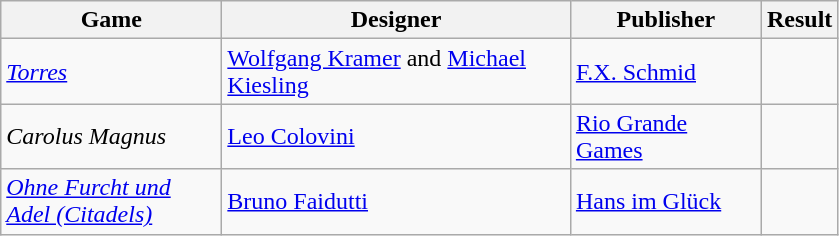<table class="wikitable">
<tr>
<th style="width:140px;">Game</th>
<th style="width:225px;">Designer</th>
<th style="width:120px;">Publisher</th>
<th>Result</th>
</tr>
<tr>
<td><a href='#'><em>Torres</em></a></td>
<td><a href='#'>Wolfgang Kramer</a> and <a href='#'>Michael Kiesling</a></td>
<td><a href='#'>F.X. Schmid</a></td>
<td></td>
</tr>
<tr>
<td><em>Carolus Magnus</em></td>
<td><a href='#'>Leo Colovini</a></td>
<td><a href='#'>Rio Grande Games</a></td>
<td></td>
</tr>
<tr>
<td><a href='#'><em>Ohne Furcht und Adel (Citadels)</em></a></td>
<td><a href='#'>Bruno Faidutti</a></td>
<td><a href='#'>Hans im Glück</a></td>
<td></td>
</tr>
</table>
